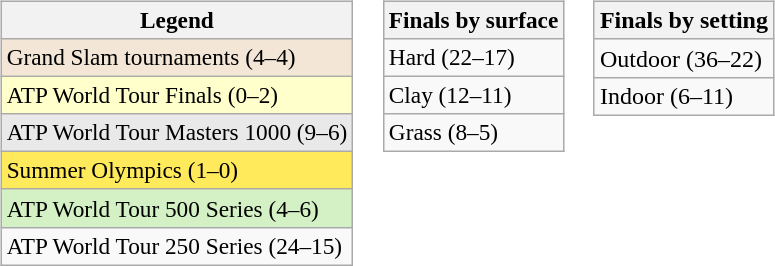<table>
<tr valign=top>
<td><br><table class=wikitable style=font-size:97%>
<tr>
<th>Legend</th>
</tr>
<tr bgcolor=#f3e6d7>
<td>Grand Slam tournaments (4–4)</td>
</tr>
<tr bgcolor=ffffcc>
<td>ATP World Tour Finals (0–2)</td>
</tr>
<tr bgcolor=#e9e9e9>
<td>ATP World Tour Masters 1000 (9–6)</td>
</tr>
<tr style="background:#FFEA5C;">
<td>Summer Olympics (1–0)</td>
</tr>
<tr bgcolor=#d4f1c5>
<td>ATP World Tour 500 Series (4–6)</td>
</tr>
<tr>
<td>ATP World Tour 250 Series (24–15)</td>
</tr>
</table>
</td>
<td><br><table class=wikitable style=font-size:97%>
<tr>
<th>Finals by surface</th>
</tr>
<tr>
<td>Hard (22–17)</td>
</tr>
<tr>
<td>Clay (12–11)</td>
</tr>
<tr>
<td>Grass (8–5)</td>
</tr>
</table>
</td>
<td><br><table class="wikitable">
<tr>
<th>Finals by setting</th>
</tr>
<tr>
<td>Outdoor (36–22)</td>
</tr>
<tr>
<td>Indoor (6–11)</td>
</tr>
</table>
</td>
</tr>
</table>
